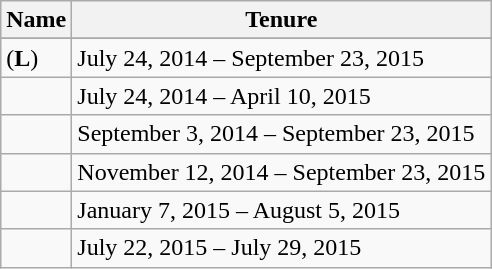<table class="wikitable">
<tr>
<th class="unsortable">Name</th>
<th class="unsortable">Tenure</th>
</tr>
<tr>
</tr>
<tr>
<td> (<strong>L</strong>)</td>
<td>July 24, 2014 – September 23, 2015</td>
</tr>
<tr>
<td></td>
<td>July 24, 2014 – April 10, 2015</td>
</tr>
<tr>
<td></td>
<td>September 3, 2014 – September 23, 2015</td>
</tr>
<tr>
<td></td>
<td>November 12, 2014 – September 23, 2015</td>
</tr>
<tr>
<td></td>
<td>January 7, 2015 – August 5, 2015</td>
</tr>
<tr>
<td></td>
<td>July 22, 2015 – July 29, 2015</td>
</tr>
</table>
